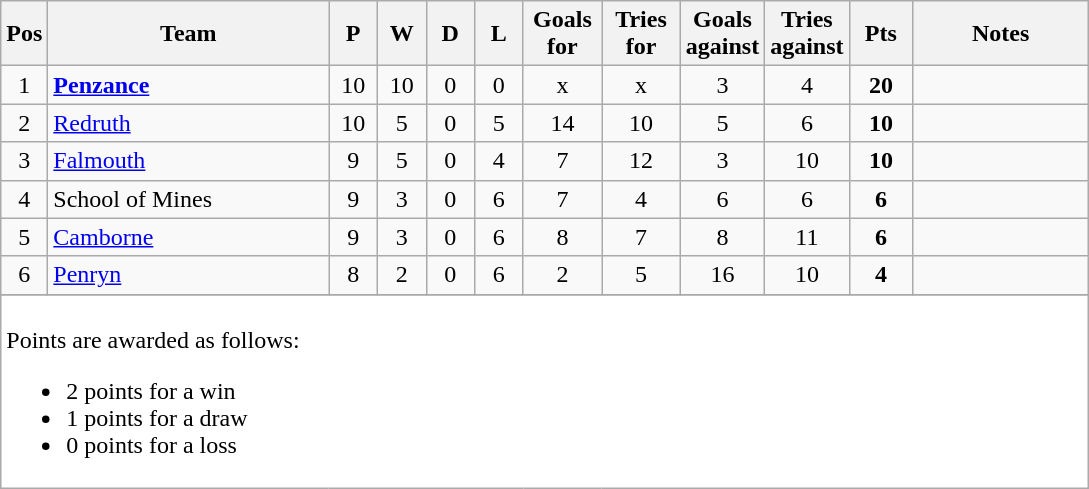<table class="wikitable">
<tr>
<th width="20">Pos</th>
<th width="180">Team</th>
<th width="25">P</th>
<th width="25">W</th>
<th width="25">D</th>
<th width="25">L</th>
<th width="45">Goals for</th>
<th width="45">Tries for</th>
<th width="35">Goals against</th>
<th width="35">Tries against</th>
<th width="35">Pts</th>
<th width="110">Notes</th>
</tr>
<tr align=center>
<td>1</td>
<td align=left><strong><a href='#'>Penzance</a></strong></td>
<td>10</td>
<td>10</td>
<td>0</td>
<td>0</td>
<td>x</td>
<td>x</td>
<td>3</td>
<td>4</td>
<td><strong>20</strong></td>
<td align=left></td>
</tr>
<tr align=center>
<td>2</td>
<td align=left><a href='#'>Redruth</a></td>
<td>10</td>
<td>5</td>
<td>0</td>
<td>5</td>
<td>14</td>
<td>10</td>
<td>5</td>
<td>6</td>
<td><strong>10</strong></td>
<td></td>
</tr>
<tr align=center>
<td>3</td>
<td align=left><a href='#'>Falmouth</a></td>
<td>9</td>
<td>5</td>
<td>0</td>
<td>4</td>
<td>7</td>
<td>12</td>
<td>3</td>
<td>10</td>
<td><strong>10</strong></td>
<td></td>
</tr>
<tr align=center>
<td>4</td>
<td align=left>School of Mines</td>
<td>9</td>
<td>3</td>
<td>0</td>
<td>6</td>
<td>7</td>
<td>4</td>
<td>6</td>
<td>6</td>
<td><strong>6</strong></td>
<td></td>
</tr>
<tr align=center>
<td>5</td>
<td align=left><a href='#'>Camborne</a></td>
<td>9</td>
<td>3</td>
<td>0</td>
<td>6</td>
<td>8</td>
<td>7</td>
<td>8</td>
<td>11</td>
<td><strong>6</strong></td>
<td></td>
</tr>
<tr align=center>
<td>6</td>
<td align=left><a href='#'>Penryn</a></td>
<td>8</td>
<td>2</td>
<td>0</td>
<td>6</td>
<td>2</td>
<td>5</td>
<td>16</td>
<td>10</td>
<td><strong>4</strong></td>
<td></td>
</tr>
<tr>
</tr>
<tr bgcolor=#ffffff>
<td colspan="13"><br>Points are awarded as follows:<ul><li>2 points for a win</li><li>1 points for a draw</li><li>0 points for a loss</li></ul></td>
</tr>
</table>
